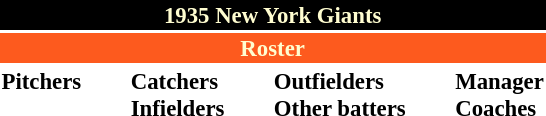<table class="toccolours" style="font-size: 95%;">
<tr>
<th colspan="10" style="background-color: black; color: #FFFDD0; text-align: center;">1935 New York Giants</th>
</tr>
<tr>
<td colspan="10" style="background-color: #fd5a1e; color: #FFFDD0; text-align: center;"><strong>Roster</strong></td>
</tr>
<tr>
<td valign="top"><strong>Pitchers</strong><br>










</td>
<td width="25px"></td>
<td valign="top"><strong>Catchers</strong><br>



<strong>Infielders</strong>






</td>
<td width="25px"></td>
<td valign="top"><strong>Outfielders</strong><br>



<strong>Other batters</strong>
</td>
<td width="25px"></td>
<td valign="top"><strong>Manager</strong><br>
<strong>Coaches</strong>

</td>
</tr>
</table>
